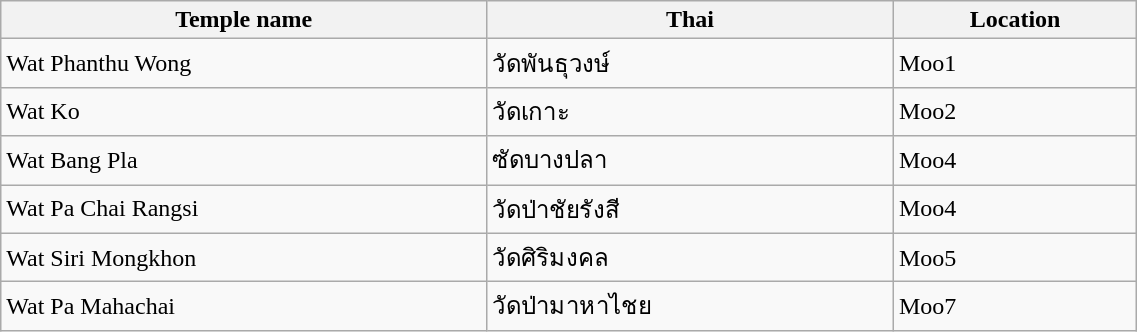<table class="wikitable" style="width:60%;">
<tr>
<th>Temple name</th>
<th>Thai</th>
<th>Location</th>
</tr>
<tr>
<td>Wat Phanthu Wong</td>
<td>วัดพันธุวงษ์</td>
<td>Moo1</td>
</tr>
<tr>
<td>Wat Ko</td>
<td>วัดเกาะ</td>
<td>Moo2</td>
</tr>
<tr>
<td>Wat Bang Pla</td>
<td>ซัดบางปลา</td>
<td>Moo4</td>
</tr>
<tr>
<td>Wat Pa Chai Rangsi</td>
<td>วัดป่าชัยรังสี</td>
<td>Moo4</td>
</tr>
<tr>
<td>Wat Siri Mongkhon</td>
<td>วัดศิริมงคล</td>
<td>Moo5</td>
</tr>
<tr>
<td>Wat Pa Mahachai</td>
<td>วัดป่ามาหาไชย</td>
<td>Moo7</td>
</tr>
</table>
